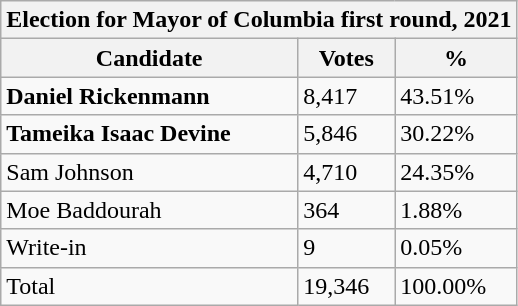<table class="wikitable">
<tr>
<th colspan="3">Election for Mayor of Columbia first round, 2021</th>
</tr>
<tr>
<th>Candidate</th>
<th>Votes</th>
<th>%</th>
</tr>
<tr>
<td><strong>Daniel Rickenmann</strong></td>
<td>8,417</td>
<td>43.51%</td>
</tr>
<tr>
<td><strong>Tameika Isaac Devine</strong></td>
<td>5,846</td>
<td>30.22%</td>
</tr>
<tr>
<td>Sam Johnson</td>
<td>4,710</td>
<td>24.35%</td>
</tr>
<tr>
<td>Moe Baddourah</td>
<td>364</td>
<td>1.88%</td>
</tr>
<tr>
<td>Write-in</td>
<td>9</td>
<td>0.05%</td>
</tr>
<tr>
<td>Total</td>
<td>19,346</td>
<td>100.00%</td>
</tr>
</table>
